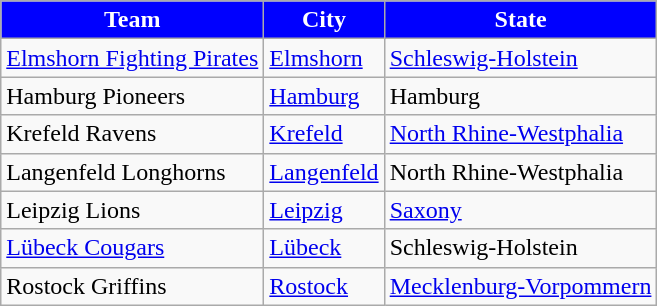<table class="wikitable">
<tr style="text-align:center; color:white; background-color:blue">
<td><strong>Team</strong></td>
<td><strong>City</strong></td>
<td><strong>State</strong></td>
</tr>
<tr>
<td><a href='#'>Elmshorn Fighting Pirates</a></td>
<td><a href='#'>Elmshorn</a></td>
<td><a href='#'>Schleswig-Holstein</a></td>
</tr>
<tr>
<td>Hamburg Pioneers</td>
<td><a href='#'>Hamburg</a></td>
<td>Hamburg</td>
</tr>
<tr>
<td>Krefeld Ravens</td>
<td><a href='#'>Krefeld</a></td>
<td><a href='#'>North Rhine-Westphalia</a></td>
</tr>
<tr>
<td>Langenfeld Longhorns</td>
<td><a href='#'>Langenfeld</a></td>
<td>North Rhine-Westphalia</td>
</tr>
<tr>
<td>Leipzig Lions</td>
<td><a href='#'>Leipzig</a></td>
<td><a href='#'>Saxony</a></td>
</tr>
<tr>
<td><a href='#'>Lübeck Cougars</a></td>
<td><a href='#'>Lübeck</a></td>
<td>Schleswig-Holstein</td>
</tr>
<tr>
<td>Rostock Griffins</td>
<td><a href='#'>Rostock</a></td>
<td><a href='#'>Mecklenburg-Vorpommern</a></td>
</tr>
</table>
